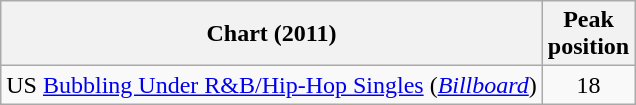<table class="wikitable plainrowheaders">
<tr>
<th scope="col">Chart (2011)</th>
<th scope="col">Peak<br>position</th>
</tr>
<tr>
<td scope="row">US <a href='#'>Bubbling Under R&B/Hip-Hop Singles</a> (<em><a href='#'>Billboard</a></em>)</td>
<td style="text-align:center;">18</td>
</tr>
</table>
